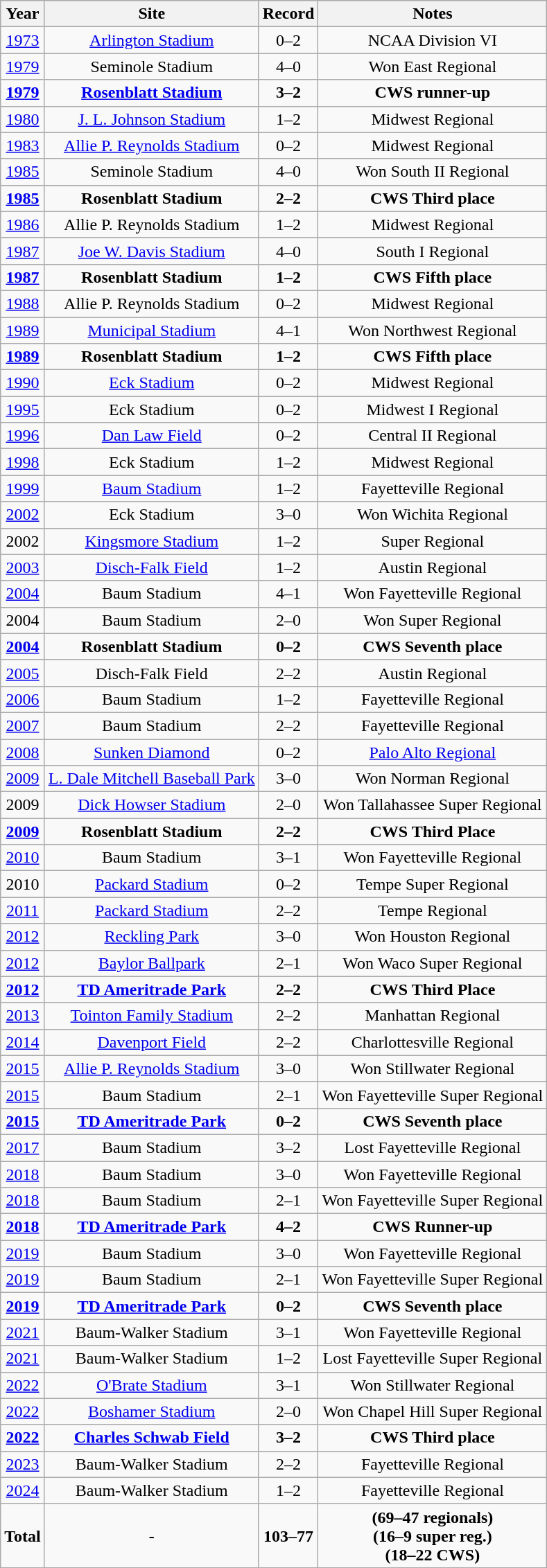<table class="wikitable">
<tr>
<th>Year</th>
<th>Site</th>
<th>Record</th>
<th>Notes</th>
</tr>
<tr align="center">
<td><a href='#'>1973</a></td>
<td><a href='#'>Arlington Stadium</a></td>
<td>0–2</td>
<td>NCAA Division VI</td>
</tr>
<tr align="center">
<td><a href='#'>1979</a></td>
<td>Seminole Stadium</td>
<td>4–0</td>
<td>Won East Regional</td>
</tr>
<tr align="center">
<td><strong><a href='#'>1979</a></strong></td>
<td><strong><a href='#'>Rosenblatt Stadium</a></strong></td>
<td><strong>3–2</strong></td>
<td><strong>CWS runner-up</strong></td>
</tr>
<tr align="center">
<td><a href='#'>1980</a></td>
<td><a href='#'>J. L. Johnson Stadium</a></td>
<td>1–2</td>
<td>Midwest Regional</td>
</tr>
<tr align="center">
<td><a href='#'>1983</a></td>
<td><a href='#'>Allie P. Reynolds Stadium</a></td>
<td>0–2</td>
<td>Midwest Regional</td>
</tr>
<tr align="center">
<td><a href='#'>1985</a></td>
<td>Seminole Stadium</td>
<td>4–0</td>
<td>Won South II Regional</td>
</tr>
<tr align="center">
<td><strong><a href='#'>1985</a></strong></td>
<td><strong>Rosenblatt Stadium</strong></td>
<td><strong>2–2</strong></td>
<td><strong>CWS Third place</strong></td>
</tr>
<tr align="center">
<td><a href='#'>1986</a></td>
<td>Allie P. Reynolds Stadium</td>
<td>1–2</td>
<td>Midwest Regional</td>
</tr>
<tr align="center">
<td><a href='#'>1987</a></td>
<td><a href='#'>Joe W. Davis Stadium</a></td>
<td>4–0</td>
<td>South I Regional</td>
</tr>
<tr align="center">
<td><strong><a href='#'>1987</a></strong></td>
<td><strong>Rosenblatt Stadium</strong></td>
<td><strong>1–2</strong></td>
<td><strong>CWS Fifth place</strong></td>
</tr>
<tr align="center">
<td><a href='#'>1988</a></td>
<td>Allie P. Reynolds Stadium</td>
<td>0–2</td>
<td>Midwest Regional</td>
</tr>
<tr align="center">
<td><a href='#'>1989</a></td>
<td><a href='#'>Municipal Stadium</a></td>
<td>4–1</td>
<td>Won Northwest Regional</td>
</tr>
<tr align="center">
<td><strong><a href='#'>1989</a></strong></td>
<td><strong>Rosenblatt Stadium</strong></td>
<td><strong>1–2</strong></td>
<td><strong>CWS Fifth place</strong></td>
</tr>
<tr align="center">
<td><a href='#'>1990</a></td>
<td><a href='#'>Eck Stadium</a></td>
<td>0–2</td>
<td>Midwest Regional</td>
</tr>
<tr align="center">
<td><a href='#'>1995</a></td>
<td>Eck Stadium</td>
<td>0–2</td>
<td>Midwest I Regional</td>
</tr>
<tr align="center">
<td><a href='#'>1996</a></td>
<td><a href='#'>Dan Law Field</a></td>
<td>0–2</td>
<td>Central II Regional</td>
</tr>
<tr align="center">
<td><a href='#'>1998</a></td>
<td>Eck Stadium</td>
<td>1–2</td>
<td>Midwest Regional</td>
</tr>
<tr align="center">
<td><a href='#'>1999</a></td>
<td><a href='#'>Baum Stadium</a></td>
<td>1–2</td>
<td>Fayetteville Regional</td>
</tr>
<tr align="center">
<td><a href='#'>2002</a></td>
<td>Eck Stadium</td>
<td>3–0</td>
<td>Won Wichita Regional</td>
</tr>
<tr align="center">
<td>2002</td>
<td><a href='#'>Kingsmore Stadium</a></td>
<td>1–2</td>
<td>Super Regional</td>
</tr>
<tr align="center">
<td><a href='#'>2003</a></td>
<td><a href='#'>Disch-Falk Field</a></td>
<td>1–2</td>
<td>Austin Regional</td>
</tr>
<tr align="center">
<td><a href='#'>2004</a></td>
<td>Baum Stadium</td>
<td>4–1</td>
<td>Won Fayetteville Regional</td>
</tr>
<tr align="center">
<td>2004</td>
<td>Baum Stadium</td>
<td>2–0</td>
<td>Won Super Regional</td>
</tr>
<tr align="center">
<td><strong><a href='#'>2004</a></strong></td>
<td><strong>Rosenblatt Stadium</strong></td>
<td><strong>0–2</strong></td>
<td><strong>CWS Seventh place</strong></td>
</tr>
<tr align="center">
<td><a href='#'>2005</a></td>
<td>Disch-Falk Field</td>
<td>2–2</td>
<td>Austin Regional</td>
</tr>
<tr align="center">
<td><a href='#'>2006</a></td>
<td>Baum Stadium</td>
<td>1–2</td>
<td>Fayetteville Regional</td>
</tr>
<tr align="center">
<td><a href='#'>2007</a></td>
<td>Baum Stadium</td>
<td>2–2</td>
<td>Fayetteville Regional</td>
</tr>
<tr align="center">
<td><a href='#'>2008</a></td>
<td><a href='#'>Sunken Diamond</a></td>
<td>0–2</td>
<td><a href='#'>Palo Alto Regional</a></td>
</tr>
<tr align="center">
<td><a href='#'>2009</a></td>
<td><a href='#'>L. Dale Mitchell Baseball Park</a></td>
<td>3–0</td>
<td>Won Norman Regional</td>
</tr>
<tr align="center">
<td>2009</td>
<td><a href='#'>Dick Howser Stadium</a></td>
<td>2–0</td>
<td>Won Tallahassee Super Regional</td>
</tr>
<tr align="center">
<td><strong><a href='#'>2009</a></strong></td>
<td><strong>Rosenblatt Stadium</strong></td>
<td><strong>2–2</strong></td>
<td><strong>CWS Third Place</strong></td>
</tr>
<tr align="center">
<td><a href='#'>2010</a></td>
<td>Baum Stadium</td>
<td>3–1</td>
<td>Won Fayetteville Regional</td>
</tr>
<tr align="center">
<td>2010</td>
<td><a href='#'>Packard Stadium</a></td>
<td>0–2</td>
<td>Tempe Super Regional</td>
</tr>
<tr align="center">
<td><a href='#'>2011</a></td>
<td><a href='#'>Packard Stadium</a></td>
<td>2–2</td>
<td>Tempe Regional</td>
</tr>
<tr align="center">
<td><a href='#'>2012</a></td>
<td><a href='#'>Reckling Park</a></td>
<td>3–0</td>
<td>Won Houston Regional</td>
</tr>
<tr align="center">
<td><a href='#'>2012</a></td>
<td><a href='#'>Baylor Ballpark</a></td>
<td>2–1</td>
<td>Won Waco Super Regional</td>
</tr>
<tr align="center">
<td><strong><a href='#'>2012</a></strong></td>
<td><strong><a href='#'>TD Ameritrade Park</a></strong></td>
<td><strong>2–2</strong></td>
<td><strong>CWS Third Place</strong></td>
</tr>
<tr align="center">
<td><a href='#'>2013</a></td>
<td><a href='#'>Tointon Family Stadium</a></td>
<td>2–2</td>
<td>Manhattan Regional</td>
</tr>
<tr align="center">
<td><a href='#'>2014</a></td>
<td><a href='#'>Davenport Field</a></td>
<td>2–2</td>
<td>Charlottesville Regional</td>
</tr>
<tr align="center">
<td><a href='#'>2015</a></td>
<td><a href='#'>Allie P. Reynolds Stadium</a></td>
<td>3–0</td>
<td>Won Stillwater Regional</td>
</tr>
<tr align="center">
<td><a href='#'>2015</a></td>
<td>Baum Stadium</td>
<td>2–1</td>
<td>Won Fayetteville Super Regional</td>
</tr>
<tr align="center">
<td><strong><a href='#'>2015</a></strong></td>
<td><strong><a href='#'>TD Ameritrade Park</a></strong></td>
<td><strong>0–2</strong></td>
<td><strong>CWS Seventh place</strong></td>
</tr>
<tr align="center">
<td><a href='#'>2017</a></td>
<td>Baum Stadium</td>
<td>3–2</td>
<td>Lost Fayetteville Regional</td>
</tr>
<tr align="center">
<td><a href='#'>2018</a></td>
<td>Baum Stadium</td>
<td>3–0</td>
<td>Won Fayetteville Regional</td>
</tr>
<tr align="center">
<td><a href='#'>2018</a></td>
<td>Baum Stadium</td>
<td>2–1</td>
<td>Won Fayetteville Super Regional</td>
</tr>
<tr align="center">
<td><strong><a href='#'>2018</a></strong></td>
<td><strong><a href='#'>TD Ameritrade Park</a></strong></td>
<td><strong>4–2</strong></td>
<td><strong>CWS Runner-up</strong></td>
</tr>
<tr align="center">
<td><a href='#'>2019</a></td>
<td>Baum Stadium</td>
<td>3–0</td>
<td>Won Fayetteville Regional</td>
</tr>
<tr align="center">
<td><a href='#'>2019</a></td>
<td>Baum Stadium</td>
<td>2–1</td>
<td>Won Fayetteville Super Regional</td>
</tr>
<tr align="center">
<td><strong><a href='#'>2019</a></strong></td>
<td><strong><a href='#'>TD Ameritrade Park</a></strong></td>
<td><strong>0–2</strong></td>
<td><strong>CWS Seventh place</strong></td>
</tr>
<tr align="center">
<td><a href='#'>2021</a></td>
<td>Baum-Walker Stadium</td>
<td>3–1</td>
<td>Won Fayetteville Regional</td>
</tr>
<tr align="center">
<td><a href='#'>2021</a></td>
<td>Baum-Walker Stadium</td>
<td>1–2</td>
<td>Lost Fayetteville Super Regional</td>
</tr>
<tr align="center">
<td><a href='#'>2022</a></td>
<td><a href='#'>O'Brate Stadium</a></td>
<td>3–1</td>
<td>Won Stillwater Regional</td>
</tr>
<tr align="center">
<td><a href='#'>2022</a></td>
<td><a href='#'>Boshamer Stadium</a></td>
<td>2–0</td>
<td>Won Chapel Hill Super Regional</td>
</tr>
<tr align="center">
<td><strong><a href='#'>2022</a></strong></td>
<td><strong><a href='#'>Charles Schwab Field</a></strong></td>
<td><strong>3–2</strong></td>
<td><strong>CWS Third place</strong></td>
</tr>
<tr align="center">
<td><a href='#'>2023</a></td>
<td>Baum-Walker Stadium</td>
<td>2–2</td>
<td>Fayetteville Regional</td>
</tr>
<tr align="center">
<td><a href='#'>2024</a></td>
<td>Baum-Walker Stadium</td>
<td>1–2</td>
<td>Fayetteville Regional</td>
</tr>
<tr align="center">
<td><strong>Total</strong></td>
<td><strong>-</strong></td>
<td><strong>103–77</strong></td>
<td><strong>(69–47 regionals)<br>(16–9 super reg.)<br>(18–22 CWS)</strong></td>
</tr>
</table>
